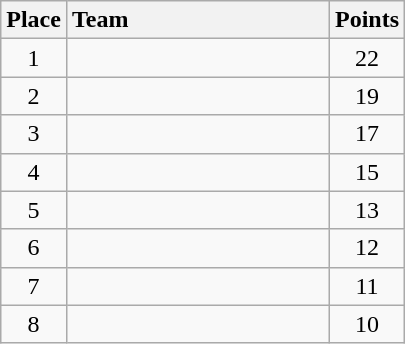<table class="wikitable" style="text-align:center; padding-bottom:0;">
<tr>
<th>Place</th>
<th style="width:10.5em; text-align:left;">Team</th>
<th>Points</th>
</tr>
<tr>
<td>1</td>
<td align=left></td>
<td>22</td>
</tr>
<tr>
<td>2</td>
<td align=left></td>
<td>19</td>
</tr>
<tr>
<td>3</td>
<td align=left></td>
<td>17</td>
</tr>
<tr>
<td>4</td>
<td align=left></td>
<td>15</td>
</tr>
<tr>
<td>5</td>
<td align=left></td>
<td>13</td>
</tr>
<tr>
<td>6</td>
<td align=left></td>
<td>12</td>
</tr>
<tr>
<td>7</td>
<td align=left></td>
<td>11</td>
</tr>
<tr>
<td>8</td>
<td align=left></td>
<td>10</td>
</tr>
</table>
